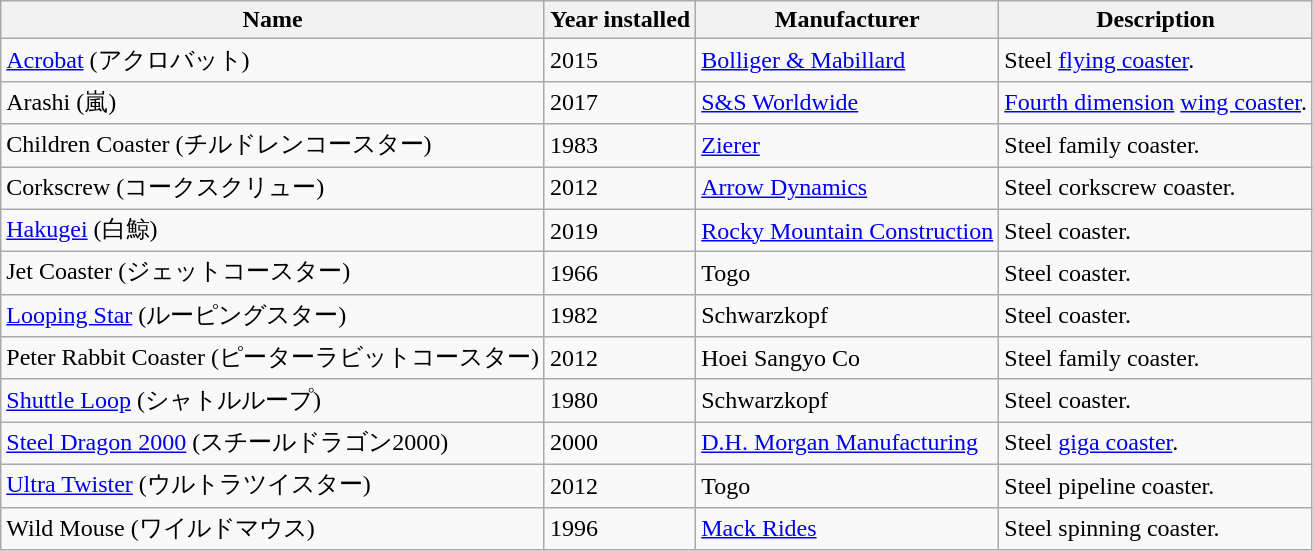<table class="wikitable">
<tr>
<th>Name</th>
<th>Year installed</th>
<th>Manufacturer</th>
<th>Description</th>
</tr>
<tr>
<td><a href='#'>Acrobat</a> (アクロバット)</td>
<td>2015</td>
<td><a href='#'>Bolliger & Mabillard</a></td>
<td>Steel <a href='#'>flying coaster</a>.</td>
</tr>
<tr>
<td>Arashi (嵐)</td>
<td>2017</td>
<td><a href='#'>S&S Worldwide</a></td>
<td><a href='#'>Fourth dimension</a> <a href='#'>wing coaster</a>.</td>
</tr>
<tr>
<td>Children Coaster (チルドレンコースター)</td>
<td>1983</td>
<td><a href='#'>Zierer</a></td>
<td>Steel family coaster.</td>
</tr>
<tr>
<td>Corkscrew (コークスクリュー)</td>
<td>2012</td>
<td><a href='#'>Arrow Dynamics</a></td>
<td>Steel corkscrew coaster.</td>
</tr>
<tr>
<td><a href='#'>Hakugei</a> (白鯨)</td>
<td>2019</td>
<td><a href='#'>Rocky Mountain Construction</a></td>
<td>Steel coaster.</td>
</tr>
<tr>
<td>Jet Coaster (ジェットコースター)</td>
<td>1966</td>
<td>Togo</td>
<td>Steel coaster.</td>
</tr>
<tr>
<td><a href='#'>Looping Star</a> (ルーピングスター)</td>
<td>1982</td>
<td>Schwarzkopf</td>
<td>Steel coaster.</td>
</tr>
<tr>
<td>Peter Rabbit Coaster (ピーターラビットコースター)</td>
<td>2012</td>
<td>Hoei Sangyo Co</td>
<td>Steel family coaster.</td>
</tr>
<tr>
<td><a href='#'>Shuttle Loop</a> (シャトルループ)</td>
<td>1980</td>
<td>Schwarzkopf</td>
<td>Steel coaster.</td>
</tr>
<tr>
<td><a href='#'>Steel Dragon 2000</a> (スチールドラゴン2000)</td>
<td>2000</td>
<td><a href='#'>D.H. Morgan Manufacturing</a></td>
<td>Steel <a href='#'>giga coaster</a>.</td>
</tr>
<tr>
<td><a href='#'>Ultra Twister</a> (ウルトラツイスター)</td>
<td>2012</td>
<td>Togo</td>
<td>Steel pipeline coaster.</td>
</tr>
<tr>
<td>Wild Mouse (ワイルドマウス)</td>
<td>1996</td>
<td><a href='#'>Mack Rides</a></td>
<td>Steel spinning coaster.</td>
</tr>
</table>
